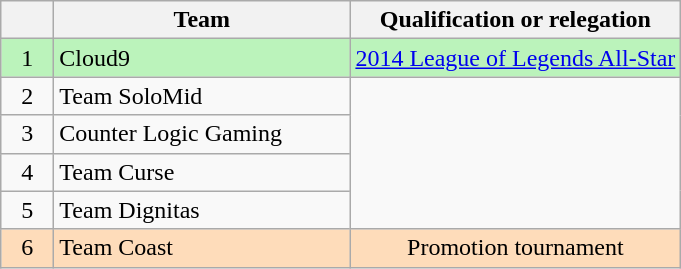<table class="wikitable" style="text-align:center">
<tr>
<th width=28></th>
<th width=190>Team</th>
<th>Qualification or relegation</th>
</tr>
<tr style="background-color:#BBF3BB;">
<td>1</td>
<td style="text-align:left">Cloud9</td>
<td><a href='#'>2014 League of Legends All-Star</a></td>
</tr>
<tr>
<td>2</td>
<td style="text-align:left">Team SoloMid</td>
<td rowspan="4"></td>
</tr>
<tr>
<td>3</td>
<td style="text-align:left">Counter Logic Gaming</td>
</tr>
<tr>
<td>4</td>
<td style="text-align:left">Team Curse</td>
</tr>
<tr>
<td>5</td>
<td style="text-align:left">Team Dignitas</td>
</tr>
<tr style="background-color:#FEDCBA;">
<td>6</td>
<td style="text-align:left">Team Coast</td>
<td>Promotion tournament</td>
</tr>
</table>
